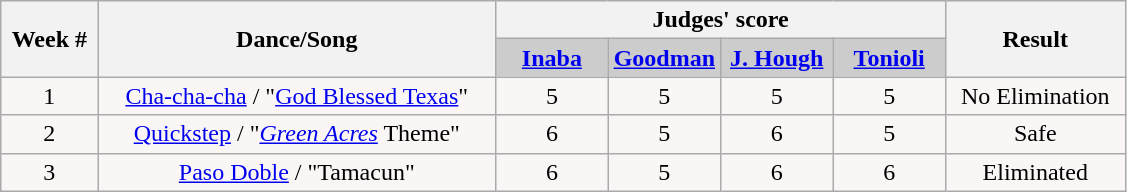<table class="wikitable">
<tr style="text-align: center;">
<th rowspan="2">Week #</th>
<th rowspan="2">Dance/Song</th>
<th colspan="4">Judges' score</th>
<th rowspan="2">Result</th>
</tr>
<tr style="text-align: center; background: #ccc;">
<td style="width:10%; "><strong><a href='#'>Inaba</a></strong></td>
<td style="width:10%; "><strong><a href='#'>Goodman</a></strong></td>
<td style="width:10%; "><strong><a href='#'>J. Hough</a></strong></td>
<td style="width:10%; "><strong><a href='#'>Tonioli</a></strong></td>
</tr>
<tr style="text-align:center; background: #faf6f6;">
<td>1</td>
<td><a href='#'>Cha-cha-cha</a> / "<a href='#'>God Blessed Texas</a>"</td>
<td>5</td>
<td>5</td>
<td>5</td>
<td>5</td>
<td>No Elimination</td>
</tr>
<tr style="text-align:center; background: #faf6f6;">
<td>2</td>
<td><a href='#'>Quickstep</a> / "<em><a href='#'>Green Acres</a></em> Theme"</td>
<td>6</td>
<td>5</td>
<td>6</td>
<td>5</td>
<td>Safe</td>
</tr>
<tr style="text-align:center; background: #faf6f6;">
<td>3</td>
<td><a href='#'>Paso Doble</a> / "Tamacun"</td>
<td>6</td>
<td>5</td>
<td>6</td>
<td>6</td>
<td>Eliminated</td>
</tr>
</table>
